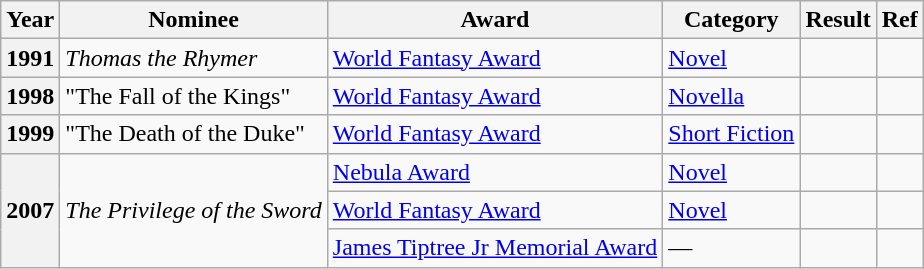<table class="wikitable sortable">
<tr>
<th>Year</th>
<th>Nominee</th>
<th>Award</th>
<th>Category</th>
<th>Result</th>
<th>Ref</th>
</tr>
<tr>
<th>1991</th>
<td><em>Thomas the Rhymer</em></td>
<td><a href='#'>World Fantasy Award</a></td>
<td><a href='#'>Novel</a></td>
<td></td>
<td></td>
</tr>
<tr>
<th>1998</th>
<td>"The Fall of the Kings"</td>
<td><a href='#'>World Fantasy Award</a></td>
<td><a href='#'>Novella</a></td>
<td></td>
<td></td>
</tr>
<tr>
<th>1999</th>
<td>"The Death of the Duke"</td>
<td><a href='#'>World Fantasy Award</a></td>
<td><a href='#'>Short Fiction</a></td>
<td></td>
<td></td>
</tr>
<tr>
<th rowspan="3">2007</th>
<td rowspan="3"><em>The Privilege of the Sword</em></td>
<td><a href='#'>Nebula Award</a></td>
<td><a href='#'>Novel</a></td>
<td></td>
<td></td>
</tr>
<tr>
<td><a href='#'>World Fantasy Award</a></td>
<td><a href='#'>Novel</a></td>
<td></td>
<td></td>
</tr>
<tr>
<td><a href='#'>James Tiptree Jr Memorial Award</a></td>
<td>—</td>
<td></td>
<td></td>
</tr>
</table>
